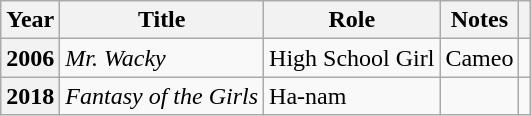<table class="wikitable plainrowheaders sortable">
<tr>
<th scope="col">Year</th>
<th scope="col">Title</th>
<th scope="col">Role</th>
<th scope="col">Notes</th>
<th scope="col" class="unsortable"></th>
</tr>
<tr>
<th scope="row">2006</th>
<td><em>Mr. Wacky</em></td>
<td>High School Girl</td>
<td>Cameo</td>
<td style="text-align:center"></td>
</tr>
<tr>
<th scope="row">2018</th>
<td><em>Fantasy of the Girls</em></td>
<td>Ha-nam</td>
<td></td>
<td style="text-align:center"></td>
</tr>
</table>
